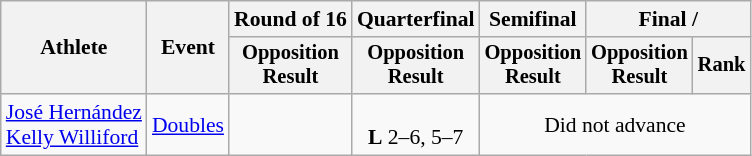<table class=wikitable style=font-size:90%;text-align:center>
<tr>
<th rowspan=2>Athlete</th>
<th rowspan=2>Event</th>
<th>Round of 16</th>
<th>Quarterfinal</th>
<th>Semifinal</th>
<th colspan=2>Final / </th>
</tr>
<tr style=font-size:95%>
<th>Opposition<br>Result</th>
<th>Opposition<br>Result</th>
<th>Opposition<br>Result</th>
<th>Opposition<br>Result</th>
<th>Rank</th>
</tr>
<tr>
<td align=left><a href='#'>José Hernández</a><br><a href='#'>Kelly Williford</a></td>
<td align=left><a href='#'>Doubles</a></td>
<td></td>
<td><br><strong>L</strong> 2–6, 5–7</td>
<td colspan=3>Did not advance</td>
</tr>
</table>
